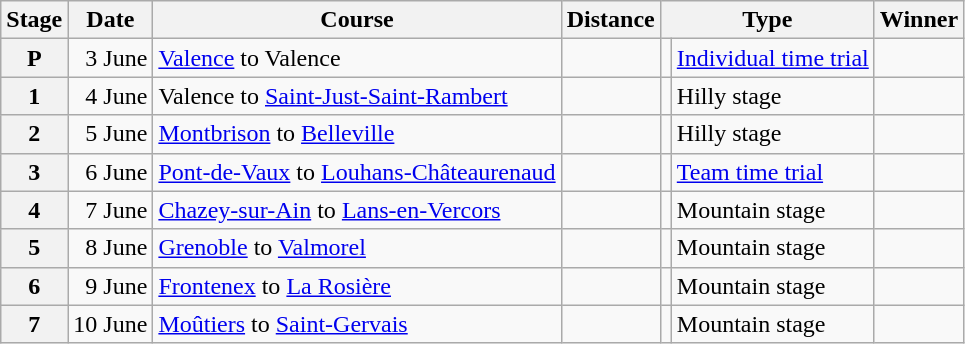<table class="wikitable">
<tr>
<th scope="col">Stage</th>
<th scope="col">Date</th>
<th scope="col">Course</th>
<th scope="col">Distance</th>
<th scope="col" colspan="2">Type</th>
<th scope="col">Winner</th>
</tr>
<tr>
<th scope="row">P</th>
<td style="text-align:right;">3 June</td>
<td><a href='#'>Valence</a> to Valence</td>
<td></td>
<td></td>
<td><a href='#'>Individual time trial</a></td>
<td></td>
</tr>
<tr>
<th scope="row">1</th>
<td style="text-align:right;">4 June</td>
<td>Valence to <a href='#'>Saint-Just-Saint-Rambert</a></td>
<td></td>
<td></td>
<td>Hilly stage</td>
<td></td>
</tr>
<tr>
<th scope="row">2</th>
<td style="text-align:right;">5 June</td>
<td><a href='#'>Montbrison</a> to <a href='#'>Belleville</a></td>
<td></td>
<td></td>
<td>Hilly stage</td>
<td></td>
</tr>
<tr>
<th scope="row">3</th>
<td style="text-align:right;">6 June</td>
<td><a href='#'>Pont-de-Vaux</a> to <a href='#'>Louhans-Châteaurenaud</a></td>
<td></td>
<td></td>
<td><a href='#'>Team time trial</a></td>
<td></td>
</tr>
<tr>
<th scope="row">4</th>
<td style="text-align:right;">7 June</td>
<td><a href='#'>Chazey-sur-Ain</a> to <a href='#'>Lans-en-Vercors</a></td>
<td></td>
<td></td>
<td>Mountain stage</td>
<td></td>
</tr>
<tr>
<th scope="row">5</th>
<td style="text-align:right;">8 June</td>
<td><a href='#'>Grenoble</a> to <a href='#'>Valmorel</a></td>
<td></td>
<td></td>
<td>Mountain stage</td>
<td></td>
</tr>
<tr>
<th scope="row">6</th>
<td style="text-align:right;">9 June</td>
<td><a href='#'>Frontenex</a> to <a href='#'>La Rosière</a></td>
<td></td>
<td></td>
<td>Mountain stage</td>
<td></td>
</tr>
<tr>
<th scope="row">7</th>
<td style="text-align:right;">10 June</td>
<td><a href='#'>Moûtiers</a> to <a href='#'>Saint-Gervais</a></td>
<td></td>
<td></td>
<td>Mountain stage</td>
<td></td>
</tr>
</table>
